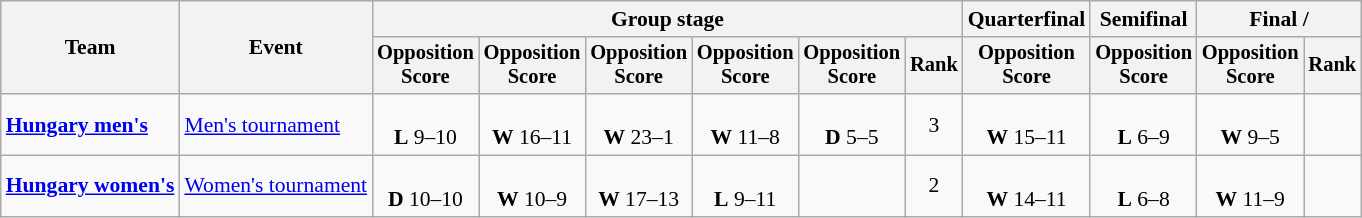<table class=wikitable style=font-size:90%;text-align:center>
<tr>
<th rowspan=2>Team</th>
<th rowspan=2>Event</th>
<th colspan=6>Group stage</th>
<th>Quarterfinal</th>
<th>Semifinal</th>
<th colspan=2>Final / </th>
</tr>
<tr style=font-size:95%>
<th>Opposition<br>Score</th>
<th>Opposition<br>Score</th>
<th>Opposition<br>Score</th>
<th>Opposition<br>Score</th>
<th>Opposition<br>Score</th>
<th>Rank</th>
<th>Opposition<br>Score</th>
<th>Opposition<br>Score</th>
<th>Opposition<br>Score</th>
<th>Rank</th>
</tr>
<tr>
<td align=left><strong><a href='#'>Hungary men's</a></strong></td>
<td align=left><a href='#'>Men's tournament</a></td>
<td><br><strong>L</strong> 9–10</td>
<td><br><strong>W</strong> 16–11</td>
<td><br><strong>W</strong> 23–1</td>
<td><br><strong>W</strong> 11–8</td>
<td><br><strong>D</strong> 5–5</td>
<td>3</td>
<td><br><strong>W</strong> 15–11</td>
<td><br><strong>L</strong> 6–9</td>
<td><br><strong>W</strong> 9–5</td>
<td></td>
</tr>
<tr>
<td align=left><strong><a href='#'>Hungary women's</a></strong></td>
<td align=left><a href='#'>Women's tournament</a></td>
<td><br><strong>D</strong> 10–10</td>
<td><br><strong>W</strong> 10–9</td>
<td><br><strong>W</strong> 17–13</td>
<td><br><strong>L</strong> 9–11</td>
<td></td>
<td>2</td>
<td><br><strong>W</strong> 14–11</td>
<td><br><strong>L</strong> 6–8</td>
<td><br><strong>W</strong> 11–9</td>
<td></td>
</tr>
</table>
